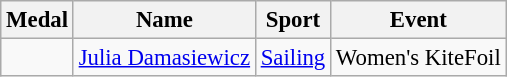<table class="wikitable sortable" style="font-size: 95%;">
<tr>
<th>Medal</th>
<th>Name</th>
<th>Sport</th>
<th>Event</th>
</tr>
<tr>
<td></td>
<td><a href='#'>Julia Damasiewicz</a></td>
<td><a href='#'>Sailing</a></td>
<td>Women's KiteFoil</td>
</tr>
</table>
